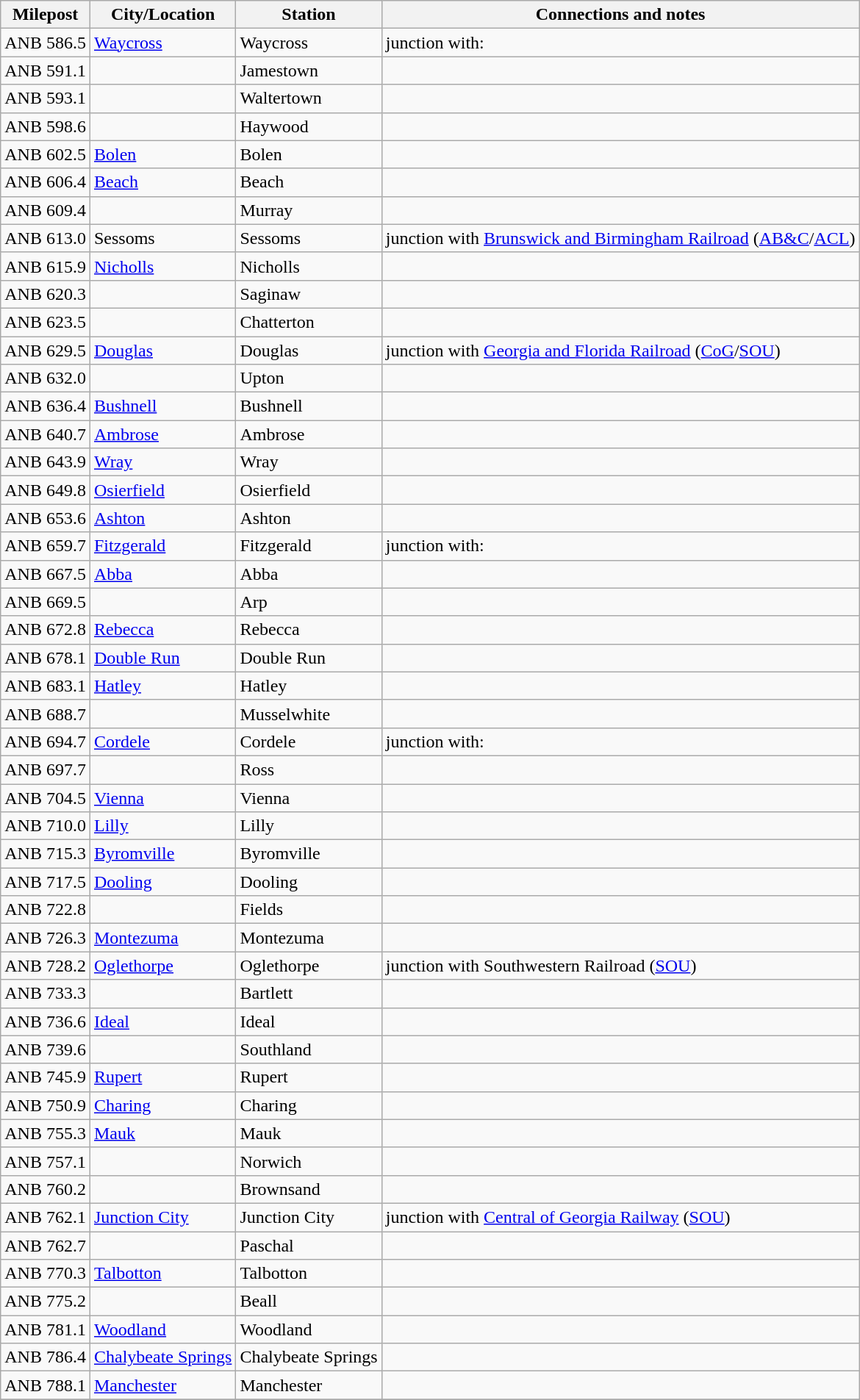<table class="wikitable">
<tr>
<th>Milepost</th>
<th>City/Location</th>
<th>Station</th>
<th>Connections and notes</th>
</tr>
<tr>
<td>ANB 586.5</td>
<td><a href='#'>Waycross</a></td>
<td>Waycross</td>
<td>junction with:<br></td>
</tr>
<tr>
<td>ANB 591.1</td>
<td></td>
<td>Jamestown</td>
<td></td>
</tr>
<tr>
<td>ANB 593.1</td>
<td></td>
<td>Waltertown</td>
<td></td>
</tr>
<tr>
<td>ANB 598.6</td>
<td></td>
<td>Haywood</td>
<td></td>
</tr>
<tr>
<td>ANB 602.5</td>
<td><a href='#'>Bolen</a></td>
<td>Bolen</td>
<td></td>
</tr>
<tr>
<td>ANB 606.4</td>
<td><a href='#'>Beach</a></td>
<td>Beach</td>
<td></td>
</tr>
<tr>
<td>ANB 609.4</td>
<td></td>
<td>Murray</td>
<td></td>
</tr>
<tr>
<td>ANB 613.0</td>
<td>Sessoms</td>
<td>Sessoms</td>
<td>junction with <a href='#'>Brunswick and Birmingham Railroad</a> (<a href='#'>AB&C</a>/<a href='#'>ACL</a>)</td>
</tr>
<tr>
<td>ANB 615.9</td>
<td><a href='#'>Nicholls</a></td>
<td>Nicholls</td>
<td></td>
</tr>
<tr>
<td>ANB 620.3</td>
<td></td>
<td>Saginaw</td>
<td></td>
</tr>
<tr>
<td>ANB 623.5</td>
<td></td>
<td>Chatterton</td>
<td></td>
</tr>
<tr>
<td>ANB 629.5</td>
<td><a href='#'>Douglas</a></td>
<td>Douglas</td>
<td>junction with <a href='#'>Georgia and Florida Railroad</a> (<a href='#'>CoG</a>/<a href='#'>SOU</a>)</td>
</tr>
<tr>
<td>ANB 632.0</td>
<td></td>
<td>Upton</td>
<td></td>
</tr>
<tr>
<td>ANB 636.4</td>
<td><a href='#'>Bushnell</a></td>
<td>Bushnell</td>
<td></td>
</tr>
<tr>
<td>ANB 640.7</td>
<td><a href='#'>Ambrose</a></td>
<td>Ambrose</td>
<td></td>
</tr>
<tr>
<td>ANB 643.9</td>
<td><a href='#'>Wray</a></td>
<td>Wray</td>
<td></td>
</tr>
<tr>
<td>ANB 649.8</td>
<td><a href='#'>Osierfield</a></td>
<td>Osierfield</td>
<td></td>
</tr>
<tr>
<td>ANB 653.6</td>
<td><a href='#'>Ashton</a></td>
<td>Ashton</td>
<td></td>
</tr>
<tr>
<td>ANB 659.7</td>
<td><a href='#'>Fitzgerald</a></td>
<td>Fitzgerald</td>
<td>junction with:<br></td>
</tr>
<tr>
<td>ANB 667.5</td>
<td><a href='#'>Abba</a></td>
<td>Abba</td>
<td></td>
</tr>
<tr>
<td>ANB 669.5</td>
<td></td>
<td>Arp</td>
<td></td>
</tr>
<tr>
<td>ANB 672.8</td>
<td><a href='#'>Rebecca</a></td>
<td>Rebecca</td>
<td></td>
</tr>
<tr>
<td>ANB 678.1</td>
<td><a href='#'>Double Run</a></td>
<td>Double Run</td>
<td></td>
</tr>
<tr>
<td>ANB 683.1</td>
<td><a href='#'>Hatley</a></td>
<td>Hatley</td>
<td></td>
</tr>
<tr>
<td>ANB 688.7</td>
<td></td>
<td>Musselwhite</td>
<td></td>
</tr>
<tr>
<td>ANB 694.7</td>
<td><a href='#'>Cordele</a></td>
<td>Cordele</td>
<td>junction with:<br></td>
</tr>
<tr>
<td>ANB 697.7</td>
<td></td>
<td>Ross</td>
<td></td>
</tr>
<tr>
<td>ANB 704.5</td>
<td><a href='#'>Vienna</a></td>
<td>Vienna</td>
<td></td>
</tr>
<tr>
<td>ANB 710.0</td>
<td><a href='#'>Lilly</a></td>
<td>Lilly</td>
<td></td>
</tr>
<tr>
<td>ANB 715.3</td>
<td><a href='#'>Byromville</a></td>
<td>Byromville</td>
<td></td>
</tr>
<tr>
<td>ANB 717.5</td>
<td><a href='#'>Dooling</a></td>
<td>Dooling</td>
<td></td>
</tr>
<tr>
<td>ANB 722.8</td>
<td></td>
<td>Fields</td>
<td></td>
</tr>
<tr>
<td>ANB 726.3</td>
<td><a href='#'>Montezuma</a></td>
<td>Montezuma</td>
<td></td>
</tr>
<tr>
<td>ANB 728.2</td>
<td><a href='#'>Oglethorpe</a></td>
<td>Oglethorpe</td>
<td>junction with Southwestern Railroad (<a href='#'>SOU</a>)</td>
</tr>
<tr>
<td>ANB 733.3</td>
<td></td>
<td>Bartlett</td>
<td></td>
</tr>
<tr>
<td>ANB 736.6</td>
<td><a href='#'>Ideal</a></td>
<td>Ideal</td>
<td></td>
</tr>
<tr>
<td>ANB 739.6</td>
<td></td>
<td>Southland</td>
<td></td>
</tr>
<tr>
<td>ANB 745.9</td>
<td><a href='#'>Rupert</a></td>
<td>Rupert</td>
<td></td>
</tr>
<tr>
<td>ANB 750.9</td>
<td><a href='#'>Charing</a></td>
<td>Charing</td>
<td></td>
</tr>
<tr>
<td>ANB 755.3</td>
<td><a href='#'>Mauk</a></td>
<td>Mauk</td>
<td></td>
</tr>
<tr>
<td>ANB 757.1</td>
<td></td>
<td>Norwich</td>
<td></td>
</tr>
<tr>
<td>ANB 760.2</td>
<td></td>
<td>Brownsand</td>
<td></td>
</tr>
<tr>
<td>ANB 762.1</td>
<td><a href='#'>Junction City</a></td>
<td>Junction City</td>
<td>junction with <a href='#'>Central of Georgia Railway</a> (<a href='#'>SOU</a>)</td>
</tr>
<tr>
<td>ANB 762.7</td>
<td></td>
<td>Paschal</td>
<td></td>
</tr>
<tr>
<td>ANB 770.3</td>
<td><a href='#'>Talbotton</a></td>
<td>Talbotton</td>
<td></td>
</tr>
<tr>
<td>ANB 775.2</td>
<td></td>
<td>Beall</td>
<td></td>
</tr>
<tr>
<td>ANB 781.1</td>
<td><a href='#'>Woodland</a></td>
<td>Woodland</td>
<td></td>
</tr>
<tr>
<td>ANB 786.4</td>
<td><a href='#'>Chalybeate Springs</a></td>
<td>Chalybeate Springs</td>
<td></td>
</tr>
<tr>
<td>ANB 788.1</td>
<td><a href='#'>Manchester</a></td>
<td>Manchester</td>
<td></td>
</tr>
<tr>
</tr>
</table>
